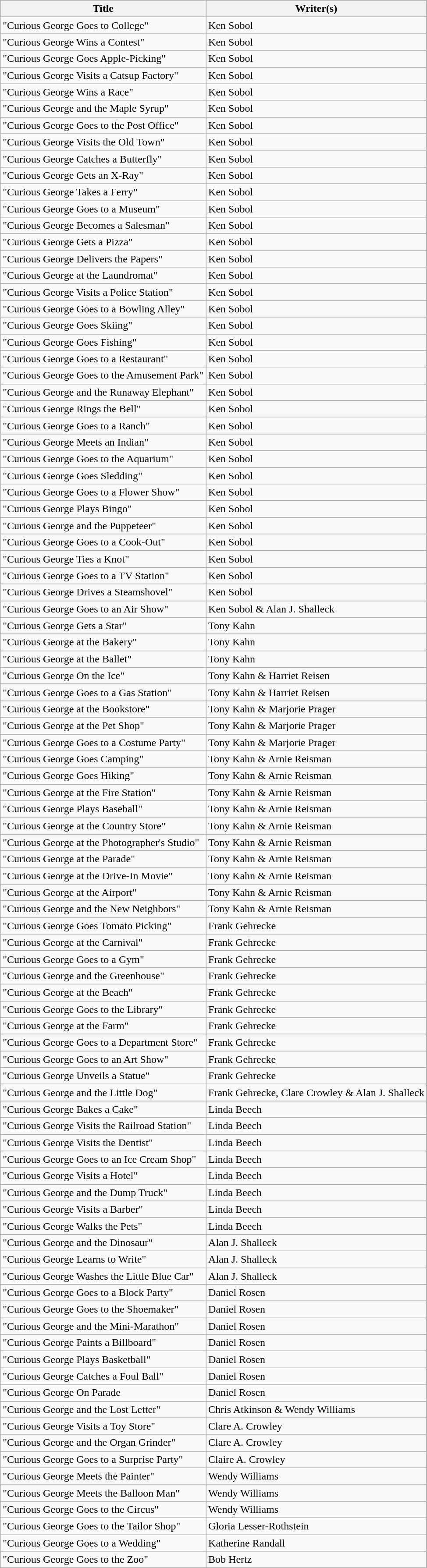<table class="wikitable sortable">
<tr>
<th>Title</th>
<th>Writer(s)</th>
</tr>
<tr>
<td>"Curious George Goes to College"</td>
<td>Ken Sobol</td>
</tr>
<tr>
<td>"Curious George Wins a Contest"</td>
<td>Ken Sobol</td>
</tr>
<tr>
<td>"Curious George Goes Apple-Picking"</td>
<td>Ken Sobol</td>
</tr>
<tr>
<td>"Curious George Visits a Catsup Factory"</td>
<td>Ken Sobol</td>
</tr>
<tr>
<td>"Curious George Wins a Race"</td>
<td>Ken Sobol</td>
</tr>
<tr>
<td>"Curious George and the Maple Syrup"</td>
<td>Ken Sobol</td>
</tr>
<tr>
<td>"Curious George Goes to the Post Office"</td>
<td>Ken Sobol</td>
</tr>
<tr>
<td>"Curious George Visits the Old Town"</td>
<td>Ken Sobol</td>
</tr>
<tr>
<td>"Curious George Catches a Butterfly"</td>
<td>Ken Sobol</td>
</tr>
<tr>
<td>"Curious George Gets an X-Ray"</td>
<td>Ken Sobol</td>
</tr>
<tr>
<td>"Curious George Takes a Ferry"</td>
<td>Ken Sobol</td>
</tr>
<tr>
<td>"Curious George Goes to a Museum"</td>
<td>Ken Sobol</td>
</tr>
<tr>
<td>"Curious George Becomes a Salesman"</td>
<td>Ken Sobol</td>
</tr>
<tr>
<td>"Curious George Gets a Pizza"</td>
<td>Ken Sobol</td>
</tr>
<tr>
<td>"Curious George Delivers the Papers"</td>
<td>Ken Sobol</td>
</tr>
<tr>
<td>"Curious George at the Laundromat"</td>
<td>Ken Sobol</td>
</tr>
<tr>
<td>"Curious George Visits a Police Station"</td>
<td>Ken Sobol</td>
</tr>
<tr>
<td>"Curious George Goes to a Bowling Alley"</td>
<td>Ken Sobol</td>
</tr>
<tr>
<td>"Curious George Goes Skiing"</td>
<td>Ken Sobol</td>
</tr>
<tr>
<td>"Curious George Goes Fishing"</td>
<td>Ken Sobol</td>
</tr>
<tr>
<td>"Curious George Goes to a Restaurant"</td>
<td>Ken Sobol</td>
</tr>
<tr>
<td>"Curious George Goes to the Amusement Park"</td>
<td>Ken Sobol</td>
</tr>
<tr>
<td>"Curious George and the Runaway Elephant"</td>
<td>Ken Sobol</td>
</tr>
<tr>
<td>"Curious George Rings the Bell"</td>
<td>Ken Sobol</td>
</tr>
<tr>
<td>"Curious George Goes to a Ranch"</td>
<td>Ken Sobol</td>
</tr>
<tr>
<td>"Curious George Meets an Indian"</td>
<td>Ken Sobol</td>
</tr>
<tr>
<td>"Curious George Goes to the Aquarium"</td>
<td>Ken Sobol</td>
</tr>
<tr>
<td>"Curious George Goes Sledding"</td>
<td>Ken Sobol</td>
</tr>
<tr>
<td>"Curious George Goes to a Flower Show"</td>
<td>Ken Sobol</td>
</tr>
<tr>
<td>"Curious George Plays Bingo"</td>
<td>Ken Sobol</td>
</tr>
<tr>
<td>"Curious George and the Puppeteer"</td>
<td>Ken Sobol</td>
</tr>
<tr>
<td>"Curious George Goes to a Cook-Out"</td>
<td>Ken Sobol</td>
</tr>
<tr>
<td>"Curious George Ties a Knot"</td>
<td>Ken Sobol</td>
</tr>
<tr>
<td>"Curious George Goes to a TV Station"</td>
<td>Ken Sobol</td>
</tr>
<tr>
<td>"Curious George Drives a Steamshovel"</td>
<td>Ken Sobol</td>
</tr>
<tr>
<td>"Curious George Goes to an Air Show"</td>
<td>Ken Sobol & Alan J. Shalleck</td>
</tr>
<tr>
<td>"Curious George Gets a Star"</td>
<td>Tony Kahn</td>
</tr>
<tr>
<td>"Curious George at the Bakery"</td>
<td>Tony Kahn</td>
</tr>
<tr>
<td>"Curious George at the Ballet"</td>
<td>Tony Kahn</td>
</tr>
<tr>
<td>"Curious George On the Ice"</td>
<td>Tony Kahn & Harriet Reisen</td>
</tr>
<tr>
<td>"Curious George Goes to a Gas Station"</td>
<td>Tony Kahn & Harriet Reisen</td>
</tr>
<tr>
<td>"Curious George at the Bookstore"</td>
<td>Tony Kahn & Marjorie Prager</td>
</tr>
<tr>
<td>"Curious George at the Pet Shop"</td>
<td>Tony Kahn & Marjorie Prager</td>
</tr>
<tr>
<td>"Curious George Goes to a Costume Party"</td>
<td>Tony Kahn & Marjorie Prager</td>
</tr>
<tr>
<td>"Curious George Goes Camping"</td>
<td>Tony Kahn & Arnie Reisman</td>
</tr>
<tr>
<td>"Curious George Goes Hiking"</td>
<td>Tony Kahn & Arnie Reisman</td>
</tr>
<tr>
<td>"Curious George at the Fire Station"</td>
<td>Tony Kahn & Arnie Reisman</td>
</tr>
<tr>
<td>"Curious George Plays Baseball"</td>
<td>Tony Kahn & Arnie Reisman</td>
</tr>
<tr>
<td>"Curious George at the Country Store"</td>
<td>Tony Kahn & Arnie Reisman</td>
</tr>
<tr>
<td>"Curious George at the Photographer's Studio"</td>
<td>Tony Kahn & Arnie Reisman</td>
</tr>
<tr>
<td>"Curious George at the Parade"</td>
<td>Tony Kahn & Arnie Reisman</td>
</tr>
<tr>
<td>"Curious George at the Drive-In Movie"</td>
<td>Tony Kahn & Arnie Reisman</td>
</tr>
<tr>
<td>"Curious George at the Airport"</td>
<td>Tony Kahn & Arnie Reisman</td>
</tr>
<tr>
<td>"Curious George and the New Neighbors"</td>
<td>Tony Kahn & Arnie Reisman</td>
</tr>
<tr>
<td>"Curious George Goes Tomato Picking"</td>
<td>Frank Gehrecke</td>
</tr>
<tr>
<td>"Curious George at the Carnival"</td>
<td>Frank Gehrecke</td>
</tr>
<tr>
<td>"Curious George Goes to a Gym"</td>
<td>Frank Gehrecke</td>
</tr>
<tr>
<td>"Curious George and the Greenhouse"</td>
<td>Frank Gehrecke</td>
</tr>
<tr>
<td>"Curious George at the Beach"</td>
<td>Frank Gehrecke</td>
</tr>
<tr>
<td>"Curious George Goes to the Library"</td>
<td>Frank Gehrecke</td>
</tr>
<tr>
<td>"Curious George at the Farm"</td>
<td>Frank Gehrecke</td>
</tr>
<tr>
<td>"Curious George Goes to a Department Store"</td>
<td>Frank Gehrecke</td>
</tr>
<tr>
<td>"Curious George Goes to an Art Show"</td>
<td>Frank Gehrecke</td>
</tr>
<tr>
<td>"Curious George Unveils a Statue"</td>
<td>Frank Gehrecke</td>
</tr>
<tr>
<td>"Curious George and the Little Dog"</td>
<td>Frank Gehrecke, Clare Crowley & Alan J. Shalleck</td>
</tr>
<tr>
<td>"Curious George Bakes a Cake"</td>
<td>Linda Beech</td>
</tr>
<tr>
<td>"Curious George Visits the Railroad Station"</td>
<td>Linda Beech</td>
</tr>
<tr>
<td>"Curious George Visits the Dentist"</td>
<td>Linda Beech</td>
</tr>
<tr>
<td>"Curious George Goes to an Ice Cream Shop"</td>
<td>Linda Beech</td>
</tr>
<tr>
<td>"Curious George Visits a Hotel"</td>
<td>Linda Beech</td>
</tr>
<tr>
<td>"Curious George and the Dump Truck"</td>
<td>Linda Beech</td>
</tr>
<tr>
<td>"Curious George Visits a Barber"</td>
<td>Linda Beech</td>
</tr>
<tr>
<td>"Curious George Walks the Pets"</td>
<td>Linda Beech</td>
</tr>
<tr>
<td>"Curious George and the Dinosaur"</td>
<td>Alan J. Shalleck</td>
</tr>
<tr>
<td>"Curious George Learns to Write"</td>
<td>Alan J. Shalleck</td>
</tr>
<tr>
<td>"Curious George Washes the Little Blue Car"</td>
<td>Alan J. Shalleck</td>
</tr>
<tr>
<td>"Curious George Goes to a Block Party"</td>
<td>Daniel Rosen</td>
</tr>
<tr>
<td>"Curious George Goes to the Shoemaker"</td>
<td>Daniel Rosen</td>
</tr>
<tr>
<td>"Curious George and the Mini-Marathon"</td>
<td>Daniel Rosen</td>
</tr>
<tr>
<td>"Curious George Paints a Billboard"</td>
<td>Daniel Rosen</td>
</tr>
<tr>
<td>"Curious George Plays Basketball"</td>
<td>Daniel Rosen</td>
</tr>
<tr>
<td>"Curious George Catches a Foul Ball"</td>
<td>Daniel Rosen</td>
</tr>
<tr>
<td>"Curious George On Parade</td>
<td>Daniel Rosen</td>
</tr>
<tr>
<td>"Curious George and the Lost Letter"</td>
<td>Chris Atkinson & Wendy Williams</td>
</tr>
<tr>
<td>"Curious George Visits a Toy Store"</td>
<td>Clare A. Crowley</td>
</tr>
<tr>
<td>"Curious George and the Organ Grinder"</td>
<td>Clare A. Crowley</td>
</tr>
<tr>
<td>"Curious George Goes to a Surprise Party"</td>
<td>Claire A. Crowley</td>
</tr>
<tr>
<td>"Curious George Meets the Painter"</td>
<td>Wendy Williams</td>
</tr>
<tr>
<td>"Curious George Meets the Balloon Man"</td>
<td>Wendy Williams</td>
</tr>
<tr>
<td>"Curious George Goes to the Circus"</td>
<td>Wendy Williams</td>
</tr>
<tr>
<td>"Curious George Goes to the Tailor Shop"</td>
<td>Gloria Lesser-Rothstein</td>
</tr>
<tr>
<td>"Curious George Goes to a Wedding"</td>
<td>Katherine Randall</td>
</tr>
<tr>
<td>"Curious George Goes to the Zoo"</td>
<td>Bob Hertz</td>
</tr>
</table>
